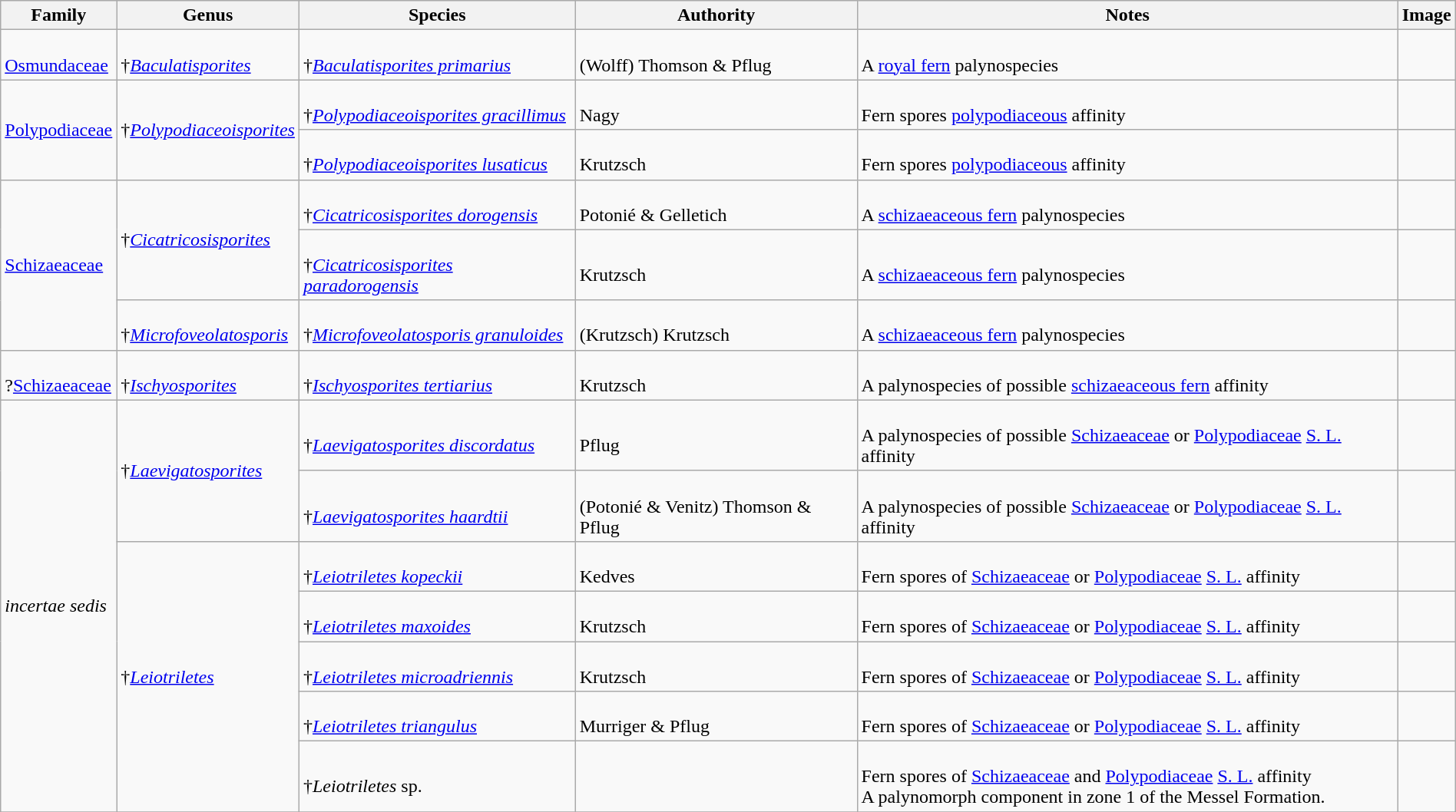<table class="wikitable" align="center" width="100%">
<tr>
<th>Family</th>
<th>Genus</th>
<th>Species</th>
<th>Authority</th>
<th>Notes</th>
<th>Image</th>
</tr>
<tr>
<td><br><a href='#'>Osmundaceae</a></td>
<td><br>†<em><a href='#'>Baculatisporites</a></em></td>
<td><br>†<em><a href='#'>Baculatisporites primarius</a></em></td>
<td><br>(Wolff) Thomson & Pflug</td>
<td><br>A <a href='#'>royal fern</a> palynospecies</td>
<td></td>
</tr>
<tr>
<td rowspan=2><a href='#'>Polypodiaceae</a></td>
<td rowspan=2>†<em><a href='#'>Polypodiaceoisporites</a></em></td>
<td><br>†<em><a href='#'>Polypodiaceoisporites gracillimus</a></em></td>
<td><br>Nagy</td>
<td><br>Fern spores <a href='#'>polypodiaceous</a> affinity</td>
<td></td>
</tr>
<tr>
<td><br>†<em><a href='#'>Polypodiaceoisporites lusaticus</a></em></td>
<td><br>Krutzsch</td>
<td><br>Fern spores <a href='#'>polypodiaceous</a> affinity</td>
<td></td>
</tr>
<tr>
<td rowspan=3><a href='#'>Schizaeaceae</a></td>
<td rowspan=2>†<em><a href='#'>Cicatricosisporites</a></em></td>
<td><br>†<em><a href='#'>Cicatricosisporites dorogensis</a></em></td>
<td><br>Potonié & Gelletich</td>
<td><br>A <a href='#'>schizaeaceous fern</a> palynospecies</td>
<td></td>
</tr>
<tr>
<td><br>†<em><a href='#'>Cicatricosisporites paradorogensis</a></em></td>
<td><br>Krutzsch</td>
<td><br>A <a href='#'>schizaeaceous fern</a> palynospecies</td>
<td></td>
</tr>
<tr>
<td><br>†<em><a href='#'>Microfoveolatosporis</a></em></td>
<td><br>†<em><a href='#'>Microfoveolatosporis granuloides</a></em></td>
<td><br>(Krutzsch) Krutzsch</td>
<td><br>A <a href='#'>schizaeaceous fern</a> palynospecies</td>
<td></td>
</tr>
<tr>
<td><br>?<a href='#'>Schizaeaceae</a></td>
<td><br>†<em><a href='#'>Ischyosporites</a></em></td>
<td><br>†<em><a href='#'>Ischyosporites tertiarius</a></em></td>
<td><br>Krutzsch</td>
<td><br>A palynospecies of possible <a href='#'>schizaeaceous fern</a> affinity</td>
<td></td>
</tr>
<tr>
<td rowspan=7><em>incertae sedis</em></td>
<td rowspan=2>†<em><a href='#'>Laevigatosporites</a></em></td>
<td><br>†<em><a href='#'>Laevigatosporites discordatus</a></em></td>
<td><br>Pflug</td>
<td><br>A palynospecies of possible <a href='#'>Schizaeaceae</a> or <a href='#'>Polypodiaceae</a> <a href='#'>S. L.</a> affinity</td>
<td></td>
</tr>
<tr>
<td><br>†<em><a href='#'>Laevigatosporites haardtii</a></em></td>
<td><br>(Potonié & Venitz) Thomson & Pflug</td>
<td><br>A palynospecies of possible <a href='#'>Schizaeaceae</a> or <a href='#'>Polypodiaceae</a> <a href='#'>S. L.</a> affinity</td>
<td></td>
</tr>
<tr>
<td rowspan=5>†<em><a href='#'>Leiotriletes</a></em></td>
<td><br>†<em><a href='#'>Leiotriletes kopeckii</a></em></td>
<td><br>Kedves</td>
<td><br>Fern spores of <a href='#'>Schizaeaceae</a> or <a href='#'>Polypodiaceae</a> <a href='#'>S. L.</a> affinity</td>
<td></td>
</tr>
<tr>
<td><br>†<em><a href='#'>Leiotriletes maxoides</a></em></td>
<td><br>Krutzsch</td>
<td><br>Fern spores of <a href='#'>Schizaeaceae</a> or <a href='#'>Polypodiaceae</a> <a href='#'>S. L.</a> affinity</td>
<td></td>
</tr>
<tr>
<td><br>†<em><a href='#'>Leiotriletes microadriennis</a></em></td>
<td><br>Krutzsch</td>
<td><br>Fern spores of <a href='#'>Schizaeaceae</a> or <a href='#'>Polypodiaceae</a> <a href='#'>S. L.</a> affinity</td>
<td></td>
</tr>
<tr>
<td><br>†<em><a href='#'>Leiotriletes triangulus</a></em></td>
<td><br>Murriger & Pflug</td>
<td><br>Fern spores of <a href='#'>Schizaeaceae</a> or <a href='#'>Polypodiaceae</a> <a href='#'>S. L.</a> affinity</td>
<td></td>
</tr>
<tr>
<td><br>†<em>Leiotriletes</em> sp.</td>
<td></td>
<td><br>Fern spores of <a href='#'>Schizaeaceae</a> and <a href='#'>Polypodiaceae</a> <a href='#'>S. L.</a> affinity<br> A palynomorph component in zone 1 of the Messel Formation.</td>
<td></td>
</tr>
<tr>
</tr>
</table>
